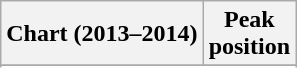<table class="wikitable sortable">
<tr>
<th align="left">Chart (2013–2014)</th>
<th align="center">Peak<br>position</th>
</tr>
<tr>
</tr>
<tr>
</tr>
<tr>
</tr>
<tr>
</tr>
<tr>
</tr>
</table>
